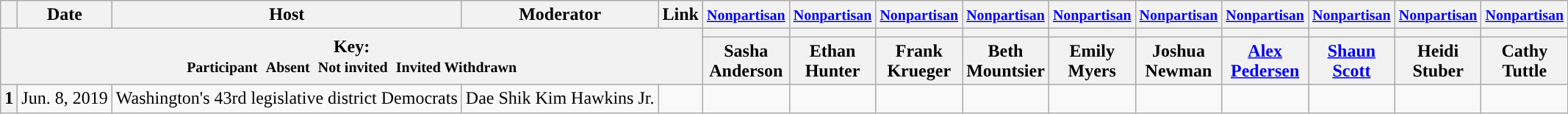<table class="wikitable" style="text-align:center;">
<tr>
<th scope="col"></th>
<th scope="col">Date</th>
<th scope="col">Host</th>
<th scope="col">Moderator</th>
<th scope="col">Link</th>
<th scope="col"><small><a href='#'>Nonpartisan</a></small></th>
<th scope="col"><small><a href='#'>Nonpartisan</a></small></th>
<th scope="col"><small><a href='#'>Nonpartisan</a></small></th>
<th scope="col"><small><a href='#'>Nonpartisan</a></small></th>
<th scope="col"><small><a href='#'>Nonpartisan</a></small></th>
<th scope="col"><small><a href='#'>Nonpartisan</a></small></th>
<th scope="col"><small><a href='#'>Nonpartisan</a></small></th>
<th scope="col"><small><a href='#'>Nonpartisan</a></small></th>
<th scope="col"><small><a href='#'>Nonpartisan</a></small></th>
<th scope="col"><small><a href='#'>Nonpartisan</a></small></th>
</tr>
<tr>
<th colspan="5" rowspan="2">Key:<br> <small>Participant </small>  <small>Absent </small>  <small>Not invited </small>  <small>Invited  Withdrawn</small></th>
<th scope="col" style="background:"></th>
<th scope="col" style="background:"></th>
<th scope="col" style="background:"></th>
<th scope="col" style="background:"></th>
<th scope="col" style="background:"></th>
<th scope="col" style="background:"></th>
<th scope="col" style="background:"></th>
<th scope="col" style="background:"></th>
<th scope="col" style="background:"></th>
<th scope="col" style="background:"></th>
</tr>
<tr>
<th scope="col">Sasha Anderson</th>
<th scope="col">Ethan Hunter</th>
<th scope="col">Frank Krueger</th>
<th scope="col">Beth Mountsier</th>
<th scope="col">Emily Myers</th>
<th scope="col">Joshua Newman</th>
<th scope="col"><a href='#'>Alex Pedersen</a></th>
<th scope="col"><a href='#'>Shaun Scott</a></th>
<th scope="col">Heidi Stuber</th>
<th scope="col">Cathy Tuttle</th>
</tr>
<tr>
<th>1</th>
<td style="white-space:nowrap;">Jun. 8, 2019</td>
<td style="white-space:nowrap;">Washington's 43rd legislative district Democrats</td>
<td style="white-space:nowrap;">Dae Shik Kim Hawkins Jr.</td>
<td style="white-space:nowrap;"></td>
<td></td>
<td></td>
<td></td>
<td></td>
<td></td>
<td></td>
<td></td>
<td></td>
<td></td>
<td></td>
</tr>
</table>
